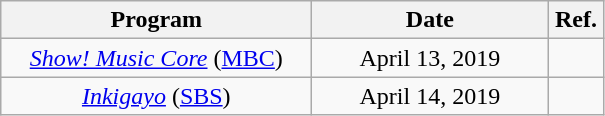<table class="wikitable" style="text-align:center;">
<tr>
<th style="width:200px;">Program</th>
<th style="width:150px;">Date</th>
<th style="width:30px;">Ref.</th>
</tr>
<tr>
<td><em><a href='#'>Show! Music Core</a></em> (<a href='#'>MBC</a>)</td>
<td>April 13, 2019</td>
<td></td>
</tr>
<tr>
<td><em><a href='#'>Inkigayo</a></em> (<a href='#'>SBS</a>)</td>
<td>April 14, 2019</td>
<td></td>
</tr>
</table>
